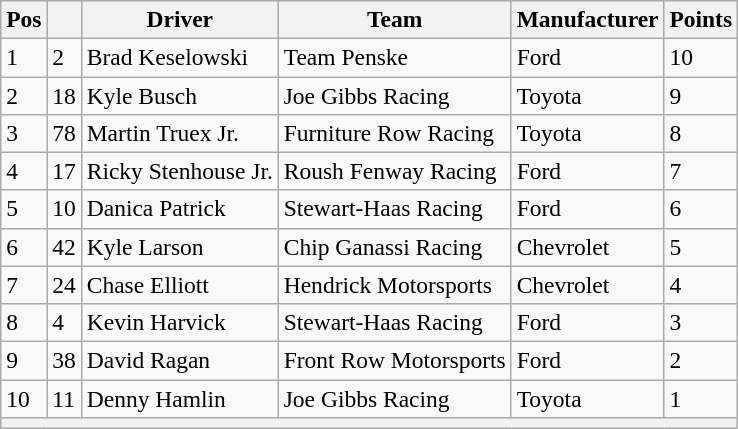<table class="wikitable" style="font-size:98%">
<tr>
<th>Pos</th>
<th></th>
<th>Driver</th>
<th>Team</th>
<th>Manufacturer</th>
<th>Points</th>
</tr>
<tr>
<td>1</td>
<td>2</td>
<td>Brad Keselowski</td>
<td>Team Penske</td>
<td>Ford</td>
<td>10</td>
</tr>
<tr>
<td>2</td>
<td>18</td>
<td>Kyle Busch</td>
<td>Joe Gibbs Racing</td>
<td>Toyota</td>
<td>9</td>
</tr>
<tr>
<td>3</td>
<td>78</td>
<td>Martin Truex Jr.</td>
<td>Furniture Row Racing</td>
<td>Toyota</td>
<td>8</td>
</tr>
<tr>
<td>4</td>
<td>17</td>
<td>Ricky Stenhouse Jr.</td>
<td>Roush Fenway Racing</td>
<td>Ford</td>
<td>7</td>
</tr>
<tr>
<td>5</td>
<td>10</td>
<td>Danica Patrick</td>
<td>Stewart-Haas Racing</td>
<td>Ford</td>
<td>6</td>
</tr>
<tr>
<td>6</td>
<td>42</td>
<td>Kyle Larson</td>
<td>Chip Ganassi Racing</td>
<td>Chevrolet</td>
<td>5</td>
</tr>
<tr>
<td>7</td>
<td>24</td>
<td>Chase Elliott</td>
<td>Hendrick Motorsports</td>
<td>Chevrolet</td>
<td>4</td>
</tr>
<tr>
<td>8</td>
<td>4</td>
<td>Kevin Harvick</td>
<td>Stewart-Haas Racing</td>
<td>Ford</td>
<td>3</td>
</tr>
<tr>
<td>9</td>
<td>38</td>
<td>David Ragan</td>
<td>Front Row Motorsports</td>
<td>Ford</td>
<td>2</td>
</tr>
<tr>
<td>10</td>
<td>11</td>
<td>Denny Hamlin</td>
<td>Joe Gibbs Racing</td>
<td>Toyota</td>
<td>1</td>
</tr>
<tr>
<th colspan="6"></th>
</tr>
</table>
